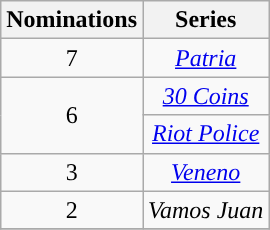<table class="wikitable plainrowheaders" style="text-align:center;">
<tr>
<th scope="col" style="width:55px;">Nominations</th>
<th scope="col" style="text-align:center;">Series</th>
</tr>
<tr>
<td rowspan="1" style="text-align:center">7</td>
<td><em><a href='#'>Patria</a></em></td>
</tr>
<tr>
<td rowspan="2" style="text-align:center">6</td>
<td><em><a href='#'>30 Coins</a></em></td>
</tr>
<tr>
<td><em><a href='#'>Riot Police</a></em></td>
</tr>
<tr>
<td rowspan="1" style="text-align:center">3</td>
<td><em><a href='#'>Veneno</a></em></td>
</tr>
<tr>
<td rowspan="1" style="text-align:center">2</td>
<td><em>Vamos Juan</em></td>
</tr>
<tr>
</tr>
</table>
